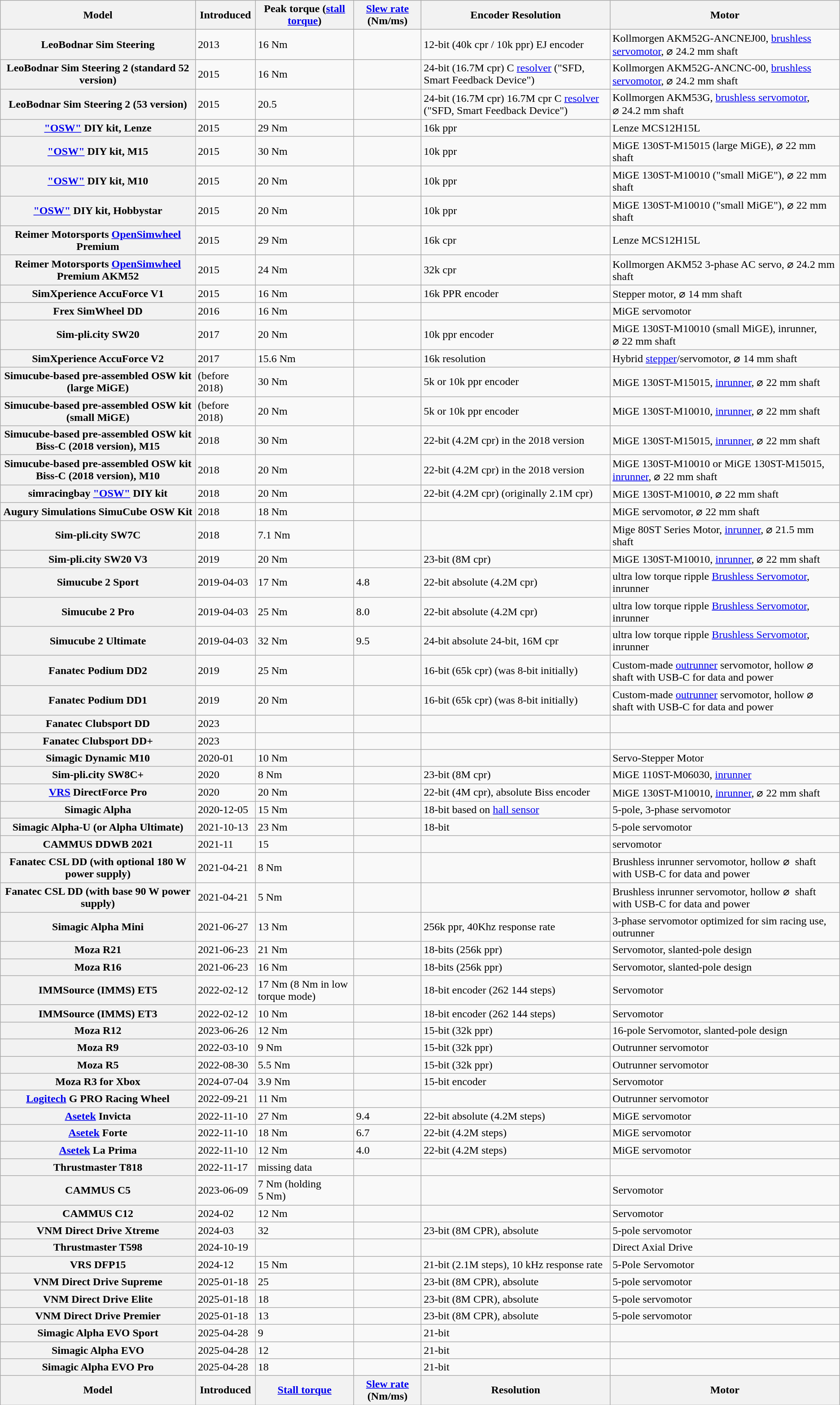<table class="wikitable sortable" style="text-align:left; width:auto;">
<tr>
<th scope="col">Model</th>
<th scope="col">Introduced</th>
<th scope="col">Peak torque (<a href='#'>stall torque</a>)</th>
<th scope="col"><a href='#'>Slew rate</a> (Nm/ms)</th>
<th scope="col">Encoder Resolution</th>
<th scope="col">Motor</th>
</tr>
<tr>
<th scope="row">LeoBodnar Sim Steering</th>
<td>2013</td>
<td>16 Nm</td>
<td></td>
<td>12-bit (40k cpr / 10k ppr) EJ encoder</td>
<td>Kollmorgen AKM52G-ANCNEJ00, <a href='#'>brushless servomotor</a>, ⌀ 24.2 mm shaft</td>
</tr>
<tr>
<th scope="row">LeoBodnar Sim Steering 2 (standard 52 version)</th>
<td>2015</td>
<td>16 Nm</td>
<td></td>
<td>24-bit (16.7M cpr) C <a href='#'>resolver</a> ("SFD, Smart Feedback Device")</td>
<td>Kollmorgen AKM52G-ANCNC-00, <a href='#'>brushless servomotor</a>, ⌀ 24.2 mm shaft</td>
</tr>
<tr>
<th scope="row">LeoBodnar Sim Steering 2 (53 version)</th>
<td>2015</td>
<td>20.5</td>
<td></td>
<td>24-bit (16.7M cpr) 16.7M cpr C <a href='#'>resolver</a> ("SFD, Smart Feedback Device")</td>
<td>Kollmorgen AKM53G, <a href='#'>brushless servomotor</a>, ⌀ 24.2 mm shaft</td>
</tr>
<tr>
<th scope="row"><a href='#'>"OSW"</a> DIY kit, Lenze</th>
<td>2015</td>
<td>29 Nm</td>
<td></td>
<td>16k ppr</td>
<td>Lenze MCS12H15L</td>
</tr>
<tr>
<th scope="row"><a href='#'>"OSW"</a> DIY kit, M15</th>
<td>2015</td>
<td>30 Nm</td>
<td></td>
<td>10k ppr</td>
<td>MiGE 130ST-M15015 (large MiGE), ⌀ 22 mm shaft</td>
</tr>
<tr>
<th scope="row"><a href='#'>"OSW"</a> DIY kit, M10</th>
<td>2015</td>
<td>20 Nm</td>
<td></td>
<td>10k ppr</td>
<td>MiGE 130ST-M10010 ("small MiGE"), ⌀ 22 mm shaft</td>
</tr>
<tr>
<th scope="row"><a href='#'>"OSW"</a> DIY kit, Hobbystar</th>
<td>2015</td>
<td>20 Nm</td>
<td></td>
<td>10k ppr</td>
<td>MiGE 130ST-M10010 ("small MiGE"), ⌀ 22 mm shaft</td>
</tr>
<tr>
<th scope="row">Reimer Motorsports <a href='#'>OpenSimwheel</a> Premium</th>
<td>2015</td>
<td>29 Nm</td>
<td></td>
<td>16k cpr</td>
<td>Lenze MCS12H15L</td>
</tr>
<tr>
<th scope="row">Reimer Motorsports <a href='#'>OpenSimwheel</a> Premium AKM52</th>
<td>2015</td>
<td>24 Nm</td>
<td></td>
<td>32k cpr</td>
<td>Kollmorgen AKM52 3-phase AC servo, ⌀ 24.2 mm shaft</td>
</tr>
<tr>
<th scope="row">SimXperience AccuForce V1</th>
<td>2015</td>
<td>16 Nm</td>
<td></td>
<td>16k PPR encoder</td>
<td>Stepper motor, ⌀ 14 mm shaft</td>
</tr>
<tr>
<th scope="row">Frex SimWheel DD</th>
<td>2016</td>
<td>16 Nm</td>
<td></td>
<td></td>
<td>MiGE servomotor</td>
</tr>
<tr>
<th scope="row">Sim-pli.city SW20</th>
<td>2017</td>
<td>20 Nm</td>
<td></td>
<td>10k ppr encoder</td>
<td>MiGE 130ST-M10010 (small MiGE), inrunner, ⌀ 22 mm shaft</td>
</tr>
<tr>
<th scope="row">SimXperience AccuForce V2</th>
<td>2017</td>
<td>15.6 Nm</td>
<td></td>
<td>16k resolution</td>
<td>Hybrid <a href='#'>stepper</a>/servomotor, ⌀ 14 mm shaft</td>
</tr>
<tr>
<th scope="row">Simucube-based pre-assembled OSW kit (large MiGE)</th>
<td>(before 2018)</td>
<td>30 Nm</td>
<td></td>
<td>5k or 10k ppr encoder</td>
<td>MiGE 130ST-M15015, <a href='#'>inrunner</a>, ⌀ 22 mm shaft</td>
</tr>
<tr>
<th scope="row">Simucube-based pre-assembled OSW kit (small MiGE)</th>
<td>(before 2018)</td>
<td>20 Nm</td>
<td></td>
<td>5k or 10k ppr encoder</td>
<td>MiGE 130ST-M10010, <a href='#'>inrunner</a>, ⌀ 22 mm shaft</td>
</tr>
<tr>
<th scope="row">Simucube-based pre-assembled OSW kit Biss-C (2018 version), M15</th>
<td>2018</td>
<td>30 Nm</td>
<td></td>
<td>22-bit (4.2M cpr) in the 2018 version</td>
<td>MiGE 130ST-M15015, <a href='#'>inrunner</a>, ⌀ 22 mm shaft</td>
</tr>
<tr>
<th scope="row">Simucube-based pre-assembled OSW kit Biss-C (2018 version), M10</th>
<td>2018</td>
<td>20 Nm</td>
<td></td>
<td>22-bit (4.2M cpr) in the 2018 version</td>
<td>MiGE 130ST-M10010 or MiGE 130ST-M15015, <a href='#'>inrunner</a>, ⌀ 22 mm shaft</td>
</tr>
<tr>
<th scope="row">simracingbay <a href='#'>"OSW"</a> DIY kit</th>
<td>2018</td>
<td>20 Nm</td>
<td></td>
<td>22-bit (4.2M cpr) (originally 2.1M cpr)</td>
<td>MiGE 130ST-M10010, ⌀ 22 mm shaft</td>
</tr>
<tr>
<th scope="row">Augury Simulations SimuCube OSW Kit</th>
<td>2018</td>
<td>18 Nm</td>
<td></td>
<td></td>
<td>MiGE servomotor, ⌀ 22 mm shaft</td>
</tr>
<tr>
<th scope="row">Sim-pli.city SW7C</th>
<td>2018</td>
<td>7.1 Nm</td>
<td></td>
<td></td>
<td>Mige 80ST Series Motor, <a href='#'>inrunner</a>, ⌀ 21.5 mm shaft</td>
</tr>
<tr>
<th scope="row">Sim-pli.city SW20 V3</th>
<td>2019</td>
<td>20 Nm</td>
<td></td>
<td>23-bit (8M cpr)</td>
<td>MiGE 130ST-M10010, <a href='#'>inrunner</a>, ⌀ 22 mm shaft</td>
</tr>
<tr>
<th scope="row">Simucube 2 Sport</th>
<td>2019-04-03</td>
<td>17 Nm</td>
<td>4.8</td>
<td>22-bit absolute (4.2M cpr)</td>
<td>ultra low torque ripple <a href='#'>Brushless Servomotor</a>, inrunner</td>
</tr>
<tr>
<th scope="row">Simucube 2 Pro</th>
<td>2019-04-03</td>
<td>25 Nm</td>
<td>8.0</td>
<td>22-bit absolute (4.2M cpr)</td>
<td>ultra low torque ripple <a href='#'>Brushless Servomotor</a>, inrunner</td>
</tr>
<tr>
<th scope="row">Simucube 2 Ultimate</th>
<td>2019-04-03</td>
<td>32 Nm</td>
<td>9.5</td>
<td>24-bit absolute 24-bit, 16M cpr</td>
<td>ultra low torque ripple <a href='#'>Brushless Servomotor</a>, inrunner</td>
</tr>
<tr>
<th scope="row">Fanatec Podium DD2</th>
<td>2019</td>
<td>25 Nm</td>
<td></td>
<td>16-bit (65k cpr) (was 8-bit initially)</td>
<td>Custom-made <a href='#'>outrunner</a> servomotor, hollow ⌀  shaft with USB-C for data and power</td>
</tr>
<tr>
<th scope="row">Fanatec Podium DD1</th>
<td>2019</td>
<td>20 Nm</td>
<td></td>
<td>16-bit (65k cpr) (was 8-bit initially)</td>
<td>Custom-made <a href='#'>outrunner</a> servomotor, hollow ⌀  shaft with USB-C for data and power</td>
</tr>
<tr>
<th scope="row">Fanatec Clubsport DD</th>
<td>2023</td>
<td></td>
<td></td>
<td></td>
<td></td>
</tr>
<tr>
<th scope="row">Fanatec Clubsport DD+</th>
<td>2023</td>
<td></td>
<td></td>
<td></td>
<td></td>
</tr>
<tr>
<th scope="row">Simagic Dynamic M10</th>
<td>2020-01</td>
<td>10 Nm</td>
<td></td>
<td></td>
<td>Servo-Stepper Motor</td>
</tr>
<tr>
<th scope="row">Sim-pli.city SW8C+</th>
<td>2020</td>
<td>8 Nm</td>
<td></td>
<td>23-bit (8M cpr)</td>
<td>MiGE 110ST-M06030, <a href='#'>inrunner</a></td>
</tr>
<tr>
<th scope="row"><a href='#'>VRS</a> DirectForce Pro</th>
<td>2020</td>
<td>20 Nm</td>
<td></td>
<td>22-bit (4M cpr), absolute Biss encoder</td>
<td>MiGE 130ST-M10010, <a href='#'>inrunner</a>, ⌀ 22 mm shaft</td>
</tr>
<tr>
<th scope="row">Simagic Alpha</th>
<td>2020-12-05</td>
<td>15 Nm</td>
<td></td>
<td>18-bit based on <a href='#'>hall sensor</a></td>
<td>5-pole, 3-phase servomotor</td>
</tr>
<tr>
<th scope="row">Simagic Alpha-U (or Alpha Ultimate)</th>
<td>2021-10-13</td>
<td>23 Nm</td>
<td></td>
<td>18-bit</td>
<td>5-pole servomotor</td>
</tr>
<tr>
<th scope="row">CAMMUS DDWB 2021</th>
<td>2021-11</td>
<td>15</td>
<td></td>
<td></td>
<td>servomotor</td>
</tr>
<tr>
<th scope="row">Fanatec CSL DD (with optional 180 W power supply)</th>
<td>2021-04-21</td>
<td>8 Nm</td>
<td></td>
<td></td>
<td>Brushless inrunner servomotor, hollow ⌀  shaft with USB-C for data and power</td>
</tr>
<tr>
<th scope="row">Fanatec CSL DD (with base 90 W power supply)</th>
<td>2021-04-21</td>
<td>5 Nm</td>
<td></td>
<td></td>
<td>Brushless inrunner servomotor, hollow ⌀  shaft with USB-C for data and power</td>
</tr>
<tr>
<th scope="row">Simagic Alpha Mini</th>
<td>2021-06-27</td>
<td>13 Nm</td>
<td></td>
<td>256k ppr, 40Khz response rate</td>
<td>3-phase servomotor optimized for sim racing use, outrunner</td>
</tr>
<tr>
<th scope="row">Moza R21</th>
<td>2021-06-23</td>
<td>21 Nm</td>
<td></td>
<td>18-bits (256k ppr)</td>
<td>Servomotor, slanted-pole design</td>
</tr>
<tr>
<th scope="row">Moza R16</th>
<td>2021-06-23</td>
<td>16 Nm</td>
<td></td>
<td>18-bits (256k ppr)</td>
<td>Servomotor, slanted-pole design</td>
</tr>
<tr>
<th scope="row">IMMSource (IMMS) ET5</th>
<td>2022-02-12</td>
<td>17 Nm (8 Nm in low torque mode)</td>
<td></td>
<td>18-bit encoder (262 144 steps)</td>
<td>Servomotor</td>
</tr>
<tr>
<th s cope="row">IMMSource (IMMS) ET3</th>
<td>2022-02-12</td>
<td>10 Nm</td>
<td></td>
<td>18-bit encoder (262 144 steps)</td>
<td>Servomotor</td>
</tr>
<tr>
<th scope="row">Moza R12</th>
<td>2023-06-26</td>
<td>12 Nm</td>
<td></td>
<td>15-bit (32k ppr)</td>
<td>16-pole Servomotor, slanted-pole design</td>
</tr>
<tr>
<th scope="row">Moza R9</th>
<td>2022-03-10</td>
<td>9 Nm</td>
<td></td>
<td>15-bit (32k ppr)</td>
<td>Outrunner servomotor</td>
</tr>
<tr>
<th scope="row">Moza R5</th>
<td>2022-08-30</td>
<td>5.5 Nm</td>
<td></td>
<td>15-bit (32k ppr)</td>
<td>Outrunner servomotor</td>
</tr>
<tr>
<th scope="row">Moza R3 for Xbox</th>
<td>2024-07-04</td>
<td>3.9 Nm</td>
<td></td>
<td>15-bit encoder</td>
<td>Servomotor</td>
</tr>
<tr>
<th><a href='#'>Logitech</a> G PRO Racing Wheel</th>
<td>2022-09-21</td>
<td>11 Nm</td>
<td></td>
<td></td>
<td>Outrunner servomotor</td>
</tr>
<tr>
<th><a href='#'>Asetek</a> Invicta</th>
<td>2022-11-10</td>
<td>27 Nm</td>
<td>9.4</td>
<td>22-bit absolute (4.2M steps)</td>
<td>MiGE servomotor</td>
</tr>
<tr>
<th><a href='#'>Asetek</a> Forte</th>
<td>2022-11-10</td>
<td>18 Nm</td>
<td>6.7</td>
<td>22-bit (4.2M steps)</td>
<td>MiGE servomotor</td>
</tr>
<tr>
<th><a href='#'>Asetek</a> La Prima</th>
<td>2022-11-10</td>
<td>12 Nm</td>
<td>4.0</td>
<td>22-bit (4.2M steps)</td>
<td>MiGE servomotor</td>
</tr>
<tr>
<th>Thrustmaster T818</th>
<td>2022-11-17</td>
<td>missing data</td>
<td></td>
<td></td>
<td></td>
</tr>
<tr>
<th scope="row">CAMMUS C5</th>
<td>2023-06-09</td>
<td>7 Nm (holding 5 Nm)</td>
<td></td>
<td></td>
<td>Servomotor</td>
</tr>
<tr>
<th>CAMMUS C12</th>
<td>2024-02</td>
<td>12 Nm</td>
<td></td>
<td></td>
<td>Servomotor</td>
</tr>
<tr>
<th>VNM Direct Drive Xtreme</th>
<td>2024-03</td>
<td>32</td>
<td></td>
<td>23-bit (8M CPR), absolute</td>
<td>5-pole servomotor</td>
</tr>
<tr>
<th>Thrustmaster T598</th>
<td>2024-10-19</td>
<td></td>
<td></td>
<td></td>
<td>Direct Axial Drive</td>
</tr>
<tr>
<th>VRS DFP15</th>
<td>2024-12</td>
<td>15 Nm</td>
<td></td>
<td>21-bit (2.1M steps), 10 kHz response rate</td>
<td>5-Pole Servomotor</td>
</tr>
<tr>
<th>VNM Direct Drive Supreme</th>
<td>2025-01-18</td>
<td>25</td>
<td></td>
<td>23-bit (8M CPR), absolute</td>
<td>5-pole servomotor</td>
</tr>
<tr>
<th>VNM Direct Drive Elite</th>
<td>2025-01-18</td>
<td>18</td>
<td></td>
<td>23-bit (8M CPR), absolute</td>
<td>5-pole servomotor</td>
</tr>
<tr>
<th>VNM Direct Drive Premier</th>
<td>2025-01-18</td>
<td>13</td>
<td></td>
<td>23-bit (8M CPR), absolute</td>
<td>5-pole servomotor</td>
</tr>
<tr>
<th>Simagic Alpha EVO Sport</th>
<td>2025-04-28</td>
<td>9</td>
<td></td>
<td>21-bit</td>
<td></td>
</tr>
<tr>
<th>Simagic Alpha EVO</th>
<td>2025-04-28</td>
<td>12</td>
<td></td>
<td>21-bit</td>
<td></td>
</tr>
<tr>
<th>Simagic Alpha EVO Pro</th>
<td>2025-04-28</td>
<td>18</td>
<td></td>
<td>21-bit</td>
<td></td>
</tr>
<tr>
<th scope="col">Model</th>
<th scope="col">Introduced</th>
<th scope="col"><a href='#'>Stall torque</a></th>
<th scope="col"><a href='#'>Slew rate</a> (Nm/ms)</th>
<th scope="col">Resolution</th>
<th scope="col">Motor</th>
</tr>
</table>
